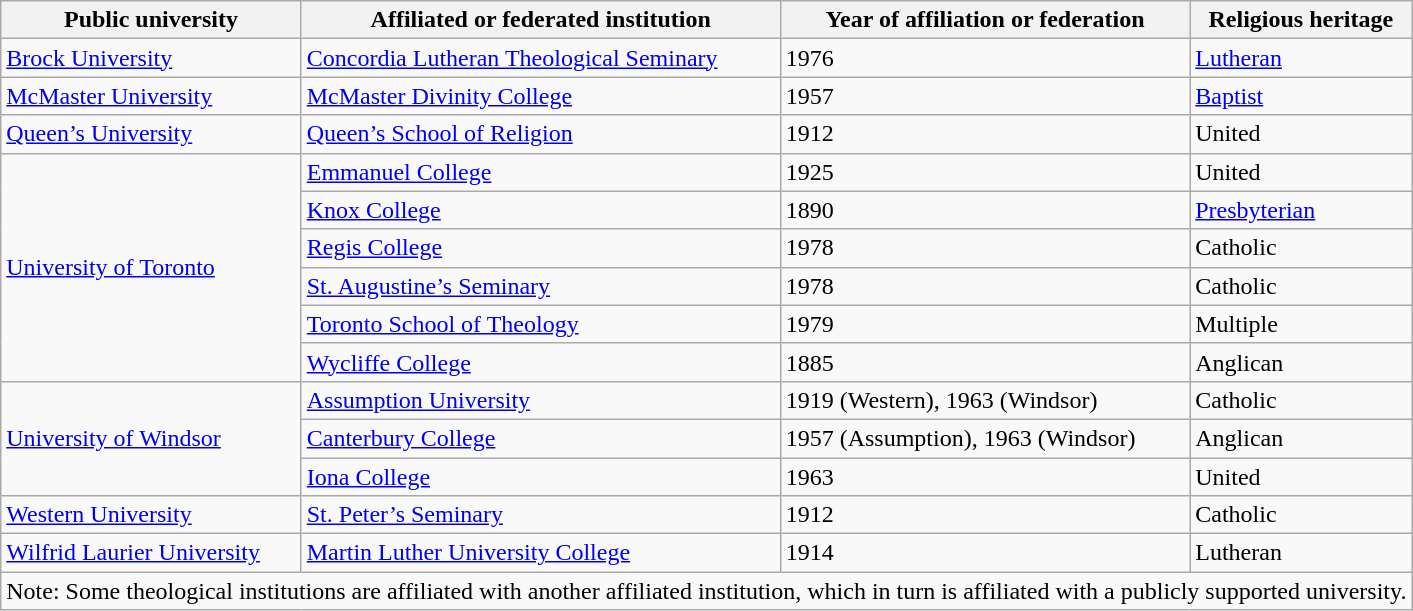<table class="wikitable">
<tr>
<th>Public university</th>
<th>Affiliated or federated institution</th>
<th>Year of affiliation or federation</th>
<th>Religious heritage</th>
</tr>
<tr>
<td><a href='#'>Brock University</a></td>
<td><a href='#'>Concordia Lutheran Theological Seminary</a></td>
<td>1976</td>
<td><a href='#'>Lutheran</a></td>
</tr>
<tr>
<td><a href='#'>McMaster University</a></td>
<td><a href='#'>McMaster Divinity College</a></td>
<td>1957</td>
<td><a href='#'>Baptist</a></td>
</tr>
<tr>
<td><a href='#'>Queen’s University</a></td>
<td><a href='#'>Queen’s School of Religion</a></td>
<td>1912</td>
<td>United</td>
</tr>
<tr>
<td rowspan="6"><a href='#'>University of Toronto</a></td>
<td><a href='#'>Emmanuel College</a></td>
<td>1925</td>
<td>United</td>
</tr>
<tr>
<td><a href='#'>Knox College</a></td>
<td>1890</td>
<td><a href='#'>Presbyterian</a></td>
</tr>
<tr>
<td><a href='#'>Regis College</a></td>
<td>1978</td>
<td>Catholic</td>
</tr>
<tr>
<td><a href='#'>St. Augustine’s Seminary</a></td>
<td>1978</td>
<td>Catholic</td>
</tr>
<tr>
<td><a href='#'>Toronto School of Theology</a></td>
<td>1979</td>
<td>Multiple</td>
</tr>
<tr>
<td><a href='#'>Wycliffe College</a></td>
<td>1885</td>
<td>Anglican</td>
</tr>
<tr>
<td rowspan="3"><a href='#'>University of Windsor</a></td>
<td><a href='#'>Assumption University</a></td>
<td>1919 (Western), 1963 (Windsor)</td>
<td>Catholic</td>
</tr>
<tr>
<td><a href='#'>Canterbury College</a></td>
<td>1957 (Assumption), 1963 (Windsor)</td>
<td>Anglican</td>
</tr>
<tr>
<td><a href='#'>Iona College</a></td>
<td>1963</td>
<td>United</td>
</tr>
<tr>
<td><a href='#'>Western University</a></td>
<td><a href='#'>St. Peter’s Seminary</a></td>
<td>1912</td>
<td>Catholic</td>
</tr>
<tr>
<td><a href='#'>Wilfrid Laurier University</a></td>
<td><a href='#'>Martin Luther University College</a></td>
<td>1914</td>
<td>Lutheran</td>
</tr>
<tr>
<td colspan="4">Note: Some theological institutions are affiliated with another affiliated institution, which in turn is affiliated with a publicly supported university.</td>
</tr>
</table>
